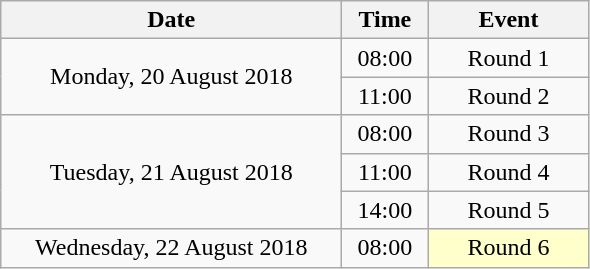<table class = "wikitable" style="text-align:center;">
<tr>
<th width=220>Date</th>
<th width=50>Time</th>
<th width=100>Event</th>
</tr>
<tr>
<td rowspan=2>Monday, 20 August 2018</td>
<td>08:00</td>
<td>Round 1</td>
</tr>
<tr>
<td>11:00</td>
<td>Round 2</td>
</tr>
<tr>
<td rowspan=3>Tuesday, 21 August 2018</td>
<td>08:00</td>
<td>Round 3</td>
</tr>
<tr>
<td>11:00</td>
<td>Round 4</td>
</tr>
<tr>
<td>14:00</td>
<td>Round 5</td>
</tr>
<tr>
<td>Wednesday, 22 August 2018</td>
<td>08:00</td>
<td bgcolor=ffffcc>Round 6</td>
</tr>
</table>
